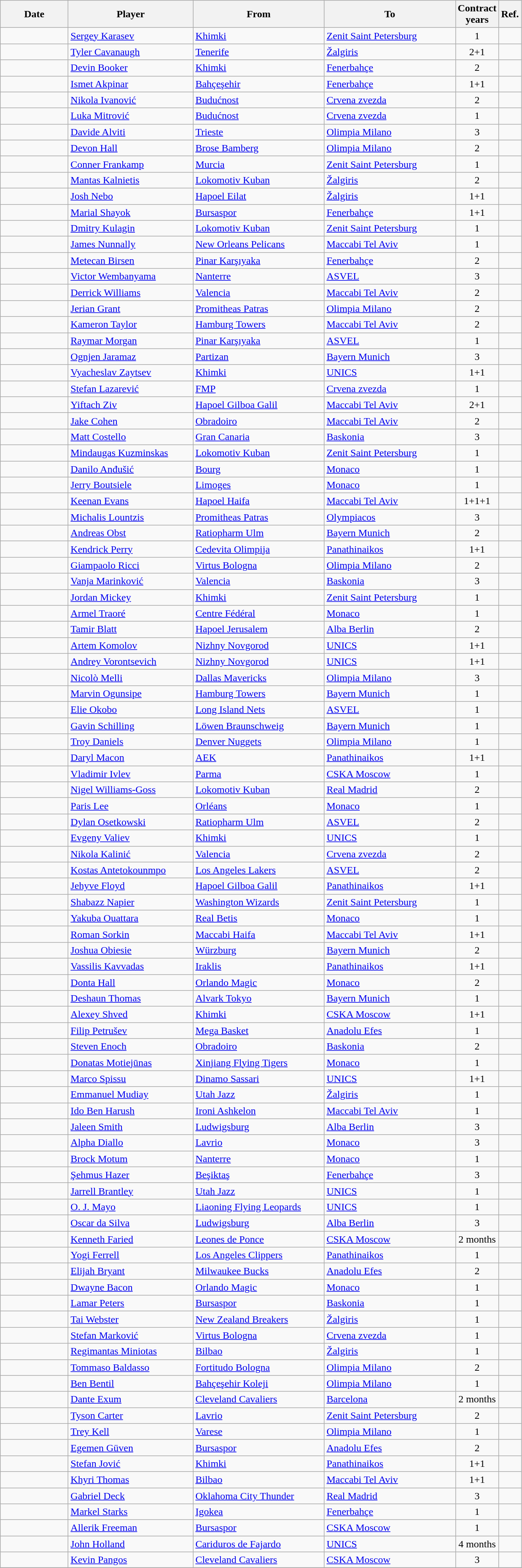<table class="wikitable sortable">
<tr>
<th width=100>Date</th>
<th width=190>Player</th>
<th style="width:200px;">From</th>
<th style="width:200px;">To</th>
<th>Contract<br>years</th>
<th>Ref.</th>
</tr>
<tr>
<td></td>
<td> <a href='#'>Sergey Karasev</a></td>
<td> <a href='#'>Khimki</a></td>
<td> <a href='#'>Zenit Saint Petersburg</a></td>
<td style="text-align:center;">1</td>
<td style="text-align:center;"></td>
</tr>
<tr>
<td></td>
<td> <a href='#'>Tyler Cavanaugh</a></td>
<td> <a href='#'>Tenerife</a></td>
<td> <a href='#'>Žalgiris</a></td>
<td style="text-align:center;">2+1</td>
<td style="text-align:center;"></td>
</tr>
<tr>
<td></td>
<td> <a href='#'>Devin Booker</a></td>
<td> <a href='#'>Khimki</a></td>
<td> <a href='#'>Fenerbahçe</a></td>
<td style="text-align:center;">2</td>
<td style="text-align:center;"></td>
</tr>
<tr>
<td></td>
<td> <a href='#'>Ismet Akpinar</a></td>
<td> <a href='#'>Bahçeşehir</a></td>
<td> <a href='#'>Fenerbahçe</a></td>
<td style="text-align:center;">1+1</td>
<td style="text-align:center;"></td>
</tr>
<tr>
<td></td>
<td> <a href='#'>Nikola Ivanović</a></td>
<td> <a href='#'>Budućnost</a></td>
<td> <a href='#'>Crvena zvezda</a></td>
<td style="text-align:center;">2</td>
<td style="text-align:center;"></td>
</tr>
<tr>
<td></td>
<td> <a href='#'>Luka Mitrović</a></td>
<td> <a href='#'>Budućnost</a></td>
<td> <a href='#'>Crvena zvezda</a></td>
<td style="text-align:center;">1</td>
<td style="text-align:center;"></td>
</tr>
<tr>
<td></td>
<td> <a href='#'>Davide Alviti</a></td>
<td> <a href='#'>Trieste</a></td>
<td> <a href='#'>Olimpia Milano</a></td>
<td style="text-align:center;">3</td>
<td style="text-align:center;"></td>
</tr>
<tr>
<td></td>
<td> <a href='#'>Devon Hall</a></td>
<td> <a href='#'>Brose Bamberg</a></td>
<td> <a href='#'>Olimpia Milano</a></td>
<td style="text-align:center;">2</td>
<td style="text-align:center;"></td>
</tr>
<tr>
<td></td>
<td> <a href='#'>Conner Frankamp</a></td>
<td> <a href='#'>Murcia</a></td>
<td> <a href='#'>Zenit Saint Petersburg</a></td>
<td style="text-align:center;">1</td>
<td style="text-align:center;"></td>
</tr>
<tr>
<td></td>
<td> <a href='#'>Mantas Kalnietis</a></td>
<td> <a href='#'>Lokomotiv Kuban</a></td>
<td> <a href='#'>Žalgiris</a></td>
<td style="text-align:center;">2</td>
<td style="text-align:center;"></td>
</tr>
<tr>
<td></td>
<td> <a href='#'>Josh Nebo</a></td>
<td> <a href='#'>Hapoel Eilat</a></td>
<td> <a href='#'>Žalgiris</a></td>
<td style="text-align:center;">1+1</td>
<td style="text-align:center;"></td>
</tr>
<tr>
<td></td>
<td> <a href='#'>Marial Shayok</a></td>
<td> <a href='#'>Bursaspor</a></td>
<td> <a href='#'>Fenerbahçe</a></td>
<td style="text-align:center;">1+1</td>
<td style="text-align:center;"></td>
</tr>
<tr>
<td></td>
<td> <a href='#'>Dmitry Kulagin</a></td>
<td> <a href='#'>Lokomotiv Kuban</a></td>
<td> <a href='#'>Zenit Saint Petersburg</a></td>
<td style="text-align:center;">1</td>
<td style="text-align:center;"></td>
</tr>
<tr>
<td></td>
<td> <a href='#'>James Nunnally</a></td>
<td> <a href='#'>New Orleans Pelicans</a></td>
<td> <a href='#'>Maccabi Tel Aviv</a></td>
<td style="text-align:center;">1</td>
<td style="text-align:center;"></td>
</tr>
<tr>
<td></td>
<td> <a href='#'>Metecan Birsen</a></td>
<td> <a href='#'>Pinar Karşıyaka</a></td>
<td> <a href='#'>Fenerbahçe</a></td>
<td style="text-align:center;">2</td>
<td style="text-align:center;"></td>
</tr>
<tr>
<td></td>
<td> <a href='#'>Victor Wembanyama</a></td>
<td> <a href='#'>Nanterre</a></td>
<td> <a href='#'>ASVEL</a></td>
<td style="text-align:center;">3</td>
<td style="text-align:center;"></td>
</tr>
<tr>
<td></td>
<td> <a href='#'>Derrick Williams</a></td>
<td> <a href='#'>Valencia</a></td>
<td> <a href='#'>Maccabi Tel Aviv</a></td>
<td style="text-align:center;">2</td>
<td style="text-align:center;"></td>
</tr>
<tr>
<td></td>
<td> <a href='#'>Jerian Grant</a></td>
<td> <a href='#'>Promitheas Patras</a></td>
<td> <a href='#'>Olimpia Milano</a></td>
<td style="text-align:center;">2</td>
<td style="text-align:center;"></td>
</tr>
<tr>
<td></td>
<td> <a href='#'>Kameron Taylor</a></td>
<td> <a href='#'>Hamburg Towers</a></td>
<td> <a href='#'>Maccabi Tel Aviv</a></td>
<td style="text-align:center;">2</td>
<td style="text-align:center;"></td>
</tr>
<tr>
<td></td>
<td> <a href='#'>Raymar Morgan</a></td>
<td> <a href='#'>Pinar Karşıyaka</a></td>
<td> <a href='#'>ASVEL</a></td>
<td style="text-align:center;">1</td>
<td style="text-align:center;"></td>
</tr>
<tr>
<td></td>
<td> <a href='#'>Ognjen Jaramaz</a></td>
<td> <a href='#'>Partizan</a></td>
<td> <a href='#'>Bayern Munich</a></td>
<td style="text-align:center;">3</td>
<td style="text-align:center;"></td>
</tr>
<tr>
<td></td>
<td> <a href='#'>Vyacheslav Zaytsev</a></td>
<td> <a href='#'>Khimki</a></td>
<td> <a href='#'>UNICS</a></td>
<td style="text-align:center;">1+1</td>
<td style="text-align:center;"></td>
</tr>
<tr>
<td></td>
<td> <a href='#'>Stefan Lazarević</a></td>
<td> <a href='#'>FMP</a></td>
<td> <a href='#'>Crvena zvezda</a></td>
<td style="text-align:center;">1</td>
<td style="text-align:center;"></td>
</tr>
<tr>
<td></td>
<td> <a href='#'>Yiftach Ziv</a></td>
<td> <a href='#'>Hapoel Gilboa Galil</a></td>
<td> <a href='#'>Maccabi Tel Aviv</a></td>
<td style="text-align:center;">2+1</td>
<td style="text-align:center;"></td>
</tr>
<tr>
<td></td>
<td> <a href='#'>Jake Cohen</a></td>
<td> <a href='#'>Obradoiro</a></td>
<td> <a href='#'>Maccabi Tel Aviv</a></td>
<td style="text-align:center;">2</td>
<td style="text-align:center;"></td>
</tr>
<tr>
<td></td>
<td> <a href='#'>Matt Costello</a></td>
<td> <a href='#'>Gran Canaria</a></td>
<td> <a href='#'>Baskonia</a></td>
<td style="text-align:center;">3</td>
<td style="text-align:center;"></td>
</tr>
<tr>
<td></td>
<td> <a href='#'>Mindaugas Kuzminskas</a></td>
<td> <a href='#'>Lokomotiv Kuban</a></td>
<td> <a href='#'>Zenit Saint Petersburg</a></td>
<td style="text-align:center;">1</td>
<td style="text-align:center;"></td>
</tr>
<tr>
<td></td>
<td> <a href='#'>Danilo Anđušić</a></td>
<td> <a href='#'>Bourg</a></td>
<td> <a href='#'>Monaco</a></td>
<td style="text-align:center;">1</td>
<td style="text-align:center;"></td>
</tr>
<tr>
<td></td>
<td> <a href='#'>Jerry Boutsiele</a></td>
<td> <a href='#'>Limoges</a></td>
<td> <a href='#'>Monaco</a></td>
<td style="text-align:center;">1</td>
<td style="text-align:center;"></td>
</tr>
<tr>
<td></td>
<td> <a href='#'>Keenan Evans</a></td>
<td> <a href='#'>Hapoel Haifa</a></td>
<td> <a href='#'>Maccabi Tel Aviv</a></td>
<td style="text-align:center;">1+1+1</td>
<td style="text-align:center;"></td>
</tr>
<tr>
<td></td>
<td> <a href='#'>Michalis Lountzis</a></td>
<td> <a href='#'>Promitheas Patras</a></td>
<td> <a href='#'>Olympiacos</a></td>
<td style="text-align:center;">3</td>
<td style="text-align:center;"></td>
</tr>
<tr>
<td></td>
<td> <a href='#'>Andreas Obst</a></td>
<td> <a href='#'>Ratiopharm Ulm</a></td>
<td> <a href='#'>Bayern Munich</a></td>
<td style="text-align:center;">2</td>
<td style="text-align:center;"></td>
</tr>
<tr>
<td></td>
<td> <a href='#'>Kendrick Perry</a></td>
<td> <a href='#'>Cedevita Olimpija</a></td>
<td> <a href='#'>Panathinaikos</a></td>
<td style="text-align:center;">1+1</td>
<td style="text-align:center;"></td>
</tr>
<tr>
<td></td>
<td> <a href='#'>Giampaolo Ricci</a></td>
<td> <a href='#'>Virtus Bologna</a></td>
<td> <a href='#'>Olimpia Milano</a></td>
<td style="text-align:center;">2</td>
<td style="text-align:center;"></td>
</tr>
<tr>
<td></td>
<td> <a href='#'>Vanja Marinković</a></td>
<td> <a href='#'>Valencia</a></td>
<td> <a href='#'>Baskonia</a></td>
<td style="text-align:center;">3</td>
<td style="text-align:center;"></td>
</tr>
<tr>
<td></td>
<td> <a href='#'>Jordan Mickey</a></td>
<td> <a href='#'>Khimki</a></td>
<td> <a href='#'>Zenit Saint Petersburg</a></td>
<td style="text-align:center;">1</td>
<td style="text-align:center;"></td>
</tr>
<tr>
<td></td>
<td> <a href='#'>Armel Traoré</a></td>
<td> <a href='#'>Centre Fédéral</a></td>
<td> <a href='#'>Monaco</a></td>
<td style="text-align:center;">1</td>
<td style="text-align:center;"></td>
</tr>
<tr>
<td></td>
<td> <a href='#'>Tamir Blatt</a></td>
<td> <a href='#'>Hapoel Jerusalem</a></td>
<td> <a href='#'>Alba Berlin</a></td>
<td style="text-align:center;">2</td>
<td style="text-align:center;"></td>
</tr>
<tr>
<td></td>
<td> <a href='#'>Artem Komolov</a></td>
<td> <a href='#'>Nizhny Novgorod</a></td>
<td> <a href='#'>UNICS</a></td>
<td style="text-align:center;">1+1</td>
<td style="text-align:center;"></td>
</tr>
<tr>
<td></td>
<td> <a href='#'>Andrey Vorontsevich</a></td>
<td> <a href='#'>Nizhny Novgorod</a></td>
<td> <a href='#'>UNICS</a></td>
<td style="text-align:center;">1+1</td>
<td style="text-align:center;"></td>
</tr>
<tr>
<td></td>
<td> <a href='#'>Nicolò Melli</a></td>
<td> <a href='#'>Dallas Mavericks</a></td>
<td> <a href='#'>Olimpia Milano</a></td>
<td style="text-align:center;">3</td>
<td style="text-align:center;"></td>
</tr>
<tr>
<td></td>
<td> <a href='#'>Marvin Ogunsipe</a></td>
<td> <a href='#'>Hamburg Towers</a></td>
<td> <a href='#'>Bayern Munich</a></td>
<td style="text-align:center;">1</td>
<td style="text-align:center;"></td>
</tr>
<tr>
<td></td>
<td> <a href='#'>Elie Okobo</a></td>
<td> <a href='#'>Long Island Nets</a></td>
<td> <a href='#'>ASVEL</a></td>
<td style="text-align:center;">1</td>
<td style="text-align:center;"></td>
</tr>
<tr>
<td></td>
<td> <a href='#'>Gavin Schilling</a></td>
<td> <a href='#'>Löwen Braunschweig</a></td>
<td> <a href='#'>Bayern Munich</a></td>
<td style="text-align:center;">1</td>
<td style="text-align:center;"></td>
</tr>
<tr>
<td></td>
<td> <a href='#'>Troy Daniels</a></td>
<td> <a href='#'>Denver Nuggets</a></td>
<td> <a href='#'>Olimpia Milano</a></td>
<td style="text-align:center;">1</td>
<td style="text-align:center;"></td>
</tr>
<tr>
<td></td>
<td> <a href='#'>Daryl Macon</a></td>
<td> <a href='#'>AEK</a></td>
<td> <a href='#'>Panathinaikos</a></td>
<td style="text-align:center;">1+1</td>
<td style="text-align:center;"></td>
</tr>
<tr>
<td></td>
<td> <a href='#'>Vladimir Ivlev</a></td>
<td> <a href='#'>Parma</a></td>
<td> <a href='#'>CSKA Moscow</a></td>
<td style="text-align:center;">1</td>
<td style="text-align:center;"></td>
</tr>
<tr>
<td></td>
<td> <a href='#'>Nigel Williams-Goss</a></td>
<td> <a href='#'>Lokomotiv Kuban</a></td>
<td> <a href='#'>Real Madrid</a></td>
<td style="text-align:center;">2</td>
<td style="text-align:center;"></td>
</tr>
<tr>
<td></td>
<td> <a href='#'>Paris Lee</a></td>
<td> <a href='#'>Orléans</a></td>
<td> <a href='#'>Monaco</a></td>
<td style="text-align:center;">1</td>
<td style="text-align:center;"></td>
</tr>
<tr>
<td></td>
<td> <a href='#'>Dylan Osetkowski</a></td>
<td> <a href='#'>Ratiopharm Ulm</a></td>
<td> <a href='#'>ASVEL</a></td>
<td style="text-align:center;">2</td>
<td style="text-align:center;"></td>
</tr>
<tr>
<td></td>
<td> <a href='#'>Evgeny Valiev</a></td>
<td> <a href='#'>Khimki</a></td>
<td> <a href='#'>UNICS</a></td>
<td style="text-align:center;">1</td>
<td style="text-align:center;"></td>
</tr>
<tr>
<td></td>
<td> <a href='#'>Nikola Kalinić</a></td>
<td> <a href='#'>Valencia</a></td>
<td> <a href='#'>Crvena zvezda</a></td>
<td style="text-align:center;">2</td>
<td style="text-align:center;"></td>
</tr>
<tr>
<td></td>
<td> <a href='#'>Kostas Antetokounmpo</a></td>
<td> <a href='#'>Los Angeles Lakers</a></td>
<td> <a href='#'>ASVEL</a></td>
<td style="text-align:center;">2</td>
<td style="text-align:center;"></td>
</tr>
<tr>
<td></td>
<td> <a href='#'>Jehyve Floyd</a></td>
<td> <a href='#'>Hapoel Gilboa Galil</a></td>
<td> <a href='#'>Panathinaikos</a></td>
<td style="text-align:center;">1+1</td>
<td style="text-align:center;"></td>
</tr>
<tr>
<td></td>
<td> <a href='#'>Shabazz Napier</a></td>
<td> <a href='#'>Washington Wizards</a></td>
<td> <a href='#'>Zenit Saint Petersburg</a></td>
<td style="text-align:center;">1</td>
<td style="text-align:center;"></td>
</tr>
<tr>
<td></td>
<td> <a href='#'>Yakuba Ouattara</a></td>
<td> <a href='#'>Real Betis</a></td>
<td> <a href='#'>Monaco</a></td>
<td style="text-align:center;">1</td>
<td style="text-align:center;"></td>
</tr>
<tr>
<td></td>
<td> <a href='#'>Roman Sorkin</a></td>
<td> <a href='#'>Maccabi Haifa</a></td>
<td> <a href='#'>Maccabi Tel Aviv</a></td>
<td style="text-align:center;">1+1</td>
<td style="text-align:center;"></td>
</tr>
<tr>
<td></td>
<td> <a href='#'>Joshua Obiesie</a></td>
<td> <a href='#'>Würzburg</a></td>
<td> <a href='#'>Bayern Munich</a></td>
<td style="text-align:center;">2</td>
<td style="text-align:center;"></td>
</tr>
<tr>
<td></td>
<td> <a href='#'>Vassilis Kavvadas</a></td>
<td> <a href='#'>Iraklis</a></td>
<td> <a href='#'>Panathinaikos</a></td>
<td style="text-align:center;">1+1</td>
<td style="text-align:center;"></td>
</tr>
<tr>
<td></td>
<td> <a href='#'>Donta Hall</a></td>
<td> <a href='#'>Orlando Magic</a></td>
<td> <a href='#'>Monaco</a></td>
<td style="text-align:center;">2</td>
<td style="text-align:center;"></td>
</tr>
<tr>
<td></td>
<td> <a href='#'>Deshaun Thomas</a></td>
<td> <a href='#'>Alvark Tokyo</a></td>
<td> <a href='#'>Bayern Munich</a></td>
<td style="text-align:center;">1</td>
<td style="text-align:center;"></td>
</tr>
<tr>
<td></td>
<td> <a href='#'>Alexey Shved</a></td>
<td> <a href='#'>Khimki</a></td>
<td> <a href='#'>CSKA Moscow</a></td>
<td style="text-align:center;">1+1</td>
<td style="text-align:center;"></td>
</tr>
<tr>
<td></td>
<td> <a href='#'>Filip Petrušev</a></td>
<td> <a href='#'>Mega Basket</a></td>
<td> <a href='#'>Anadolu Efes</a></td>
<td style="text-align:center;">1</td>
<td style="text-align:center;"></td>
</tr>
<tr>
<td></td>
<td> <a href='#'>Steven Enoch</a></td>
<td> <a href='#'>Obradoiro</a></td>
<td> <a href='#'>Baskonia</a></td>
<td style="text-align:center;">2</td>
<td style="text-align:center;"></td>
</tr>
<tr>
<td></td>
<td> <a href='#'>Donatas Motiejūnas</a></td>
<td> <a href='#'>Xinjiang Flying Tigers</a></td>
<td> <a href='#'>Monaco</a></td>
<td style="text-align:center;">1</td>
<td style="text-align:center;"></td>
</tr>
<tr>
<td></td>
<td> <a href='#'>Marco Spissu</a></td>
<td> <a href='#'>Dinamo Sassari</a></td>
<td> <a href='#'>UNICS</a></td>
<td style="text-align:center;">1+1</td>
<td style="text-align:center;"></td>
</tr>
<tr>
<td></td>
<td> <a href='#'>Emmanuel Mudiay</a></td>
<td> <a href='#'>Utah Jazz</a></td>
<td> <a href='#'>Žalgiris</a></td>
<td style="text-align:center;">1</td>
<td style="text-align:center;"></td>
</tr>
<tr>
<td></td>
<td> <a href='#'>Ido Ben Harush</a></td>
<td> <a href='#'>Ironi Ashkelon</a></td>
<td> <a href='#'>Maccabi Tel Aviv</a></td>
<td style="text-align:center;">1</td>
<td style="text-align:center;"></td>
</tr>
<tr>
<td></td>
<td> <a href='#'>Jaleen Smith</a></td>
<td> <a href='#'>Ludwigsburg</a></td>
<td> <a href='#'>Alba Berlin</a></td>
<td style="text-align:center;">3</td>
<td style="text-align:center;"></td>
</tr>
<tr>
<td></td>
<td> <a href='#'>Alpha Diallo</a></td>
<td> <a href='#'>Lavrio</a></td>
<td> <a href='#'>Monaco</a></td>
<td style="text-align:center;">3</td>
<td style="text-align:center;"></td>
</tr>
<tr>
<td></td>
<td> <a href='#'>Brock Motum</a></td>
<td> <a href='#'>Nanterre</a></td>
<td> <a href='#'>Monaco</a></td>
<td style="text-align:center;">1</td>
<td style="text-align:center;"></td>
</tr>
<tr>
<td></td>
<td> <a href='#'>Şehmus Hazer</a></td>
<td> <a href='#'>Beşiktaş</a></td>
<td> <a href='#'>Fenerbahçe</a></td>
<td style="text-align:center;">3</td>
<td style="text-align:center;"></td>
</tr>
<tr>
<td></td>
<td> <a href='#'>Jarrell Brantley</a></td>
<td> <a href='#'>Utah Jazz</a></td>
<td> <a href='#'>UNICS</a></td>
<td style="text-align:center;">1</td>
<td style="text-align:center;"></td>
</tr>
<tr>
<td></td>
<td> <a href='#'>O. J. Mayo</a></td>
<td> <a href='#'>Liaoning Flying Leopards</a></td>
<td> <a href='#'>UNICS</a></td>
<td style="text-align:center;">1</td>
<td style="text-align:center;"></td>
</tr>
<tr>
<td></td>
<td> <a href='#'>Oscar da Silva</a></td>
<td> <a href='#'>Ludwigsburg</a></td>
<td> <a href='#'>Alba Berlin</a></td>
<td style="text-align:center;">3</td>
<td style="text-align:center;"></td>
</tr>
<tr>
<td></td>
<td> <a href='#'>Kenneth Faried</a></td>
<td> <a href='#'>Leones de Ponce</a></td>
<td> <a href='#'>CSKA Moscow</a></td>
<td style="text-align:center;">2 months</td>
<td style="text-align:center;"></td>
</tr>
<tr>
<td></td>
<td> <a href='#'>Yogi Ferrell</a></td>
<td> <a href='#'>Los Angeles Clippers</a></td>
<td> <a href='#'>Panathinaikos</a></td>
<td style="text-align:center;">1</td>
<td style="text-align:center;"></td>
</tr>
<tr>
<td></td>
<td> <a href='#'>Elijah Bryant</a></td>
<td> <a href='#'>Milwaukee Bucks</a></td>
<td> <a href='#'>Anadolu Efes</a></td>
<td style="text-align:center;">2</td>
<td style="text-align:center;"></td>
</tr>
<tr>
<td></td>
<td> <a href='#'>Dwayne Bacon</a></td>
<td> <a href='#'>Orlando Magic</a></td>
<td> <a href='#'>Monaco</a></td>
<td style="text-align:center;">1</td>
<td style="text-align:center;"></td>
</tr>
<tr>
<td></td>
<td> <a href='#'>Lamar Peters</a></td>
<td> <a href='#'>Bursaspor</a></td>
<td> <a href='#'>Baskonia</a></td>
<td style="text-align:center;">1</td>
<td style="text-align:center;"></td>
</tr>
<tr>
<td></td>
<td> <a href='#'>Tai Webster</a></td>
<td> <a href='#'>New Zealand Breakers</a></td>
<td> <a href='#'>Žalgiris</a></td>
<td style="text-align:center;">1</td>
<td style="text-align:center;"></td>
</tr>
<tr>
<td></td>
<td> <a href='#'>Stefan Marković</a></td>
<td> <a href='#'>Virtus Bologna</a></td>
<td> <a href='#'>Crvena zvezda</a></td>
<td style="text-align:center;">1</td>
<td style="text-align:center;"></td>
</tr>
<tr>
<td></td>
<td> <a href='#'>Regimantas Miniotas</a></td>
<td> <a href='#'>Bilbao</a></td>
<td> <a href='#'>Žalgiris</a></td>
<td style="text-align:center;">1</td>
<td style="text-align:center;"></td>
</tr>
<tr>
<td></td>
<td> <a href='#'>Tommaso Baldasso</a></td>
<td> <a href='#'>Fortitudo Bologna</a></td>
<td> <a href='#'>Olimpia Milano</a></td>
<td style="text-align:center;">2</td>
<td style="text-align:center;"></td>
</tr>
<tr>
<td></td>
<td> <a href='#'>Ben Bentil</a></td>
<td> <a href='#'>Bahçeşehir Koleji</a></td>
<td> <a href='#'>Olimpia Milano</a></td>
<td style="text-align:center;">1</td>
<td style="text-align:center;"></td>
</tr>
<tr>
<td></td>
<td> <a href='#'>Dante Exum</a></td>
<td> <a href='#'>Cleveland Cavaliers</a></td>
<td> <a href='#'>Barcelona</a></td>
<td style="text-align:center;">2 months</td>
<td style="text-align:center;"></td>
</tr>
<tr>
<td></td>
<td> <a href='#'>Tyson Carter</a></td>
<td> <a href='#'>Lavrio</a></td>
<td> <a href='#'>Zenit Saint Petersburg</a></td>
<td style="text-align:center;">2</td>
<td style="text-align:center;"></td>
</tr>
<tr>
<td></td>
<td> <a href='#'>Trey Kell</a></td>
<td> <a href='#'>Varese</a></td>
<td> <a href='#'>Olimpia Milano</a></td>
<td style="text-align:center;">1</td>
<td style="text-align:center;"></td>
</tr>
<tr>
<td></td>
<td> <a href='#'>Egemen Güven</a></td>
<td> <a href='#'>Bursaspor</a></td>
<td> <a href='#'>Anadolu Efes</a></td>
<td style="text-align:center;">2</td>
<td style="text-align:center;"></td>
</tr>
<tr>
<td></td>
<td> <a href='#'>Stefan Jović</a></td>
<td> <a href='#'>Khimki</a></td>
<td> <a href='#'>Panathinaikos</a></td>
<td style="text-align:center;">1+1</td>
<td style="text-align:center;"></td>
</tr>
<tr>
<td></td>
<td> <a href='#'>Khyri Thomas</a></td>
<td> <a href='#'>Bilbao</a></td>
<td> <a href='#'>Maccabi Tel Aviv</a></td>
<td style="text-align:center;">1+1</td>
<td style="text-align:center;"></td>
</tr>
<tr>
<td></td>
<td> <a href='#'>Gabriel Deck</a></td>
<td> <a href='#'>Oklahoma City Thunder</a></td>
<td> <a href='#'>Real Madrid</a></td>
<td style="text-align:center;">3</td>
<td style="text-align:center;"></td>
</tr>
<tr>
<td></td>
<td> <a href='#'>Markel Starks</a></td>
<td> <a href='#'>Igokea</a></td>
<td> <a href='#'>Fenerbahçe</a></td>
<td style="text-align:center;">1</td>
<td style="text-align:center;"></td>
</tr>
<tr>
<td></td>
<td> <a href='#'>Allerik Freeman</a></td>
<td> <a href='#'>Bursaspor</a></td>
<td> <a href='#'>CSKA Moscow</a></td>
<td style="text-align:center;">1</td>
<td style="text-align:center;"></td>
</tr>
<tr>
<td></td>
<td> <a href='#'>John Holland</a></td>
<td> <a href='#'>Cariduros de Fajardo</a></td>
<td> <a href='#'>UNICS</a></td>
<td style="text-align:center;">4 months</td>
<td style="text-align:center;"></td>
</tr>
<tr>
<td></td>
<td> <a href='#'>Kevin Pangos</a></td>
<td> <a href='#'>Cleveland Cavaliers</a></td>
<td> <a href='#'>CSKA Moscow</a></td>
<td style="text-align:center;">3</td>
<td style="text-align:center;"></td>
</tr>
<tr>
</tr>
</table>
